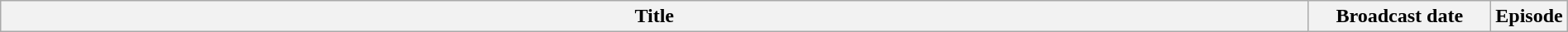<table class="wikitable plainrowheaders" style="width:100%; margin:auto;">
<tr>
<th>Title</th>
<th width="140">Broadcast date</th>
<th width="40">Episode<br>












</th>
</tr>
</table>
